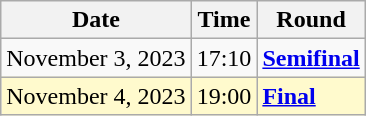<table class="wikitable">
<tr>
<th>Date</th>
<th>Time</th>
<th>Round</th>
</tr>
<tr>
<td>November 3, 2023</td>
<td>17:10</td>
<td><strong><a href='#'>Semifinal</a></strong></td>
</tr>
<tr style=background:lemonchiffon>
<td>November 4, 2023</td>
<td>19:00</td>
<td><strong><a href='#'>Final</a></strong></td>
</tr>
</table>
